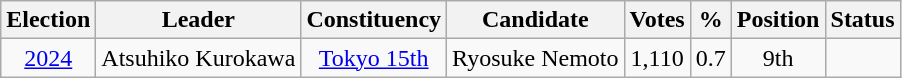<table class="wikitable" style="text-align:center">
<tr>
<th>Election</th>
<th>Leader</th>
<th>Constituency</th>
<th>Candidate</th>
<th>Votes</th>
<th>%</th>
<th>Position</th>
<th>Status</th>
</tr>
<tr>
<td><a href='#'>2024</a></td>
<td>Atsuhiko Kurokawa</td>
<td><a href='#'>Tokyo 15th</a></td>
<td>Ryosuke Nemoto</td>
<td>1,110</td>
<td>0.7</td>
<td>9th</td>
<td></td>
</tr>
</table>
